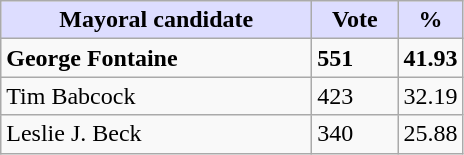<table class="wikitable">
<tr>
<th style="background:#ddf;" width="200px">Mayoral candidate</th>
<th style="background:#ddf;" width="50px">Vote</th>
<th style="background:#ddf;" width="30px">%</th>
</tr>
<tr>
<td><strong>George Fontaine</strong></td>
<td><strong>551</strong></td>
<td><strong>41.93</strong></td>
</tr>
<tr>
<td>Tim Babcock</td>
<td>423</td>
<td>32.19</td>
</tr>
<tr>
<td>Leslie J. Beck</td>
<td>340</td>
<td>25.88</td>
</tr>
</table>
